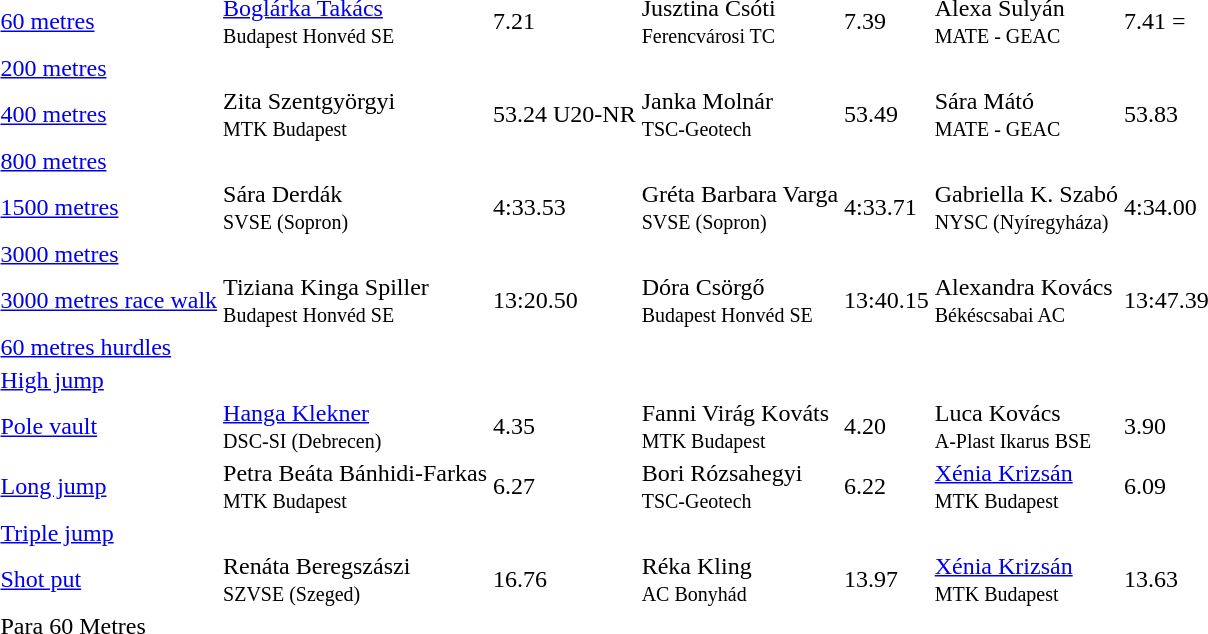<table>
<tr>
<td><a href='#'>60 metres</a></td>
<td><a href='#'>Boglárka Takács</a><br><small>Budapest Honvéd SE</small></td>
<td>7.21 </td>
<td>Jusztina Csóti<br><small>Ferencvárosi TC</small></td>
<td>7.39</td>
<td>Alexa Sulyán<br><small>MATE - GEAC</small></td>
<td>7.41 =</td>
</tr>
<tr>
<td><a href='#'>200 metres</a></td>
<td></td>
<td></td>
<td></td>
<td></td>
<td></td>
<td></td>
</tr>
<tr>
<td><a href='#'>400 metres</a></td>
<td>Zita Szentgyörgyi<br><small>MTK Budapest</small></td>
<td>53.24 U20-NR</td>
<td>Janka Molnár<br><small>TSC-Geotech</small></td>
<td>53.49</td>
<td>Sára Mátó<br><small>MATE - GEAC</small></td>
<td>53.83</td>
</tr>
<tr>
<td><a href='#'>800 metres</a></td>
<td></td>
<td></td>
<td></td>
<td></td>
<td></td>
<td></td>
</tr>
<tr>
<td><a href='#'>1500 metres</a></td>
<td>Sára Derdák<br><small>SVSE (Sopron)</small></td>
<td>4:33.53</td>
<td>Gréta Barbara Varga<br><small>SVSE (Sopron)</small></td>
<td>4:33.71</td>
<td>Gabriella K. Szabó<br><small>NYSC (Nyíregyháza)</small></td>
<td>4:34.00</td>
</tr>
<tr>
<td><a href='#'>3000 metres</a></td>
<td></td>
<td></td>
<td></td>
<td></td>
<td></td>
<td></td>
</tr>
<tr>
<td><a href='#'>3000 metres race walk</a></td>
<td>Tiziana Kinga Spiller<br><small>Budapest Honvéd SE</small></td>
<td>13:20.50</td>
<td>Dóra Csörgő<br><small>Budapest Honvéd SE</small></td>
<td>13:40.15</td>
<td>Alexandra Kovács<br><small>Békéscsabai AC</small></td>
<td>13:47.39</td>
</tr>
<tr>
<td><a href='#'>60 metres hurdles</a></td>
<td></td>
<td></td>
<td></td>
<td></td>
<td></td>
<td></td>
</tr>
<tr>
<td><a href='#'>High jump</a></td>
<td></td>
<td></td>
<td></td>
<td></td>
<td></td>
<td></td>
</tr>
<tr>
<td><a href='#'>Pole vault</a></td>
<td><a href='#'>Hanga Klekner</a><br><small>DSC-SI (Debrecen)</small></td>
<td>4.35</td>
<td>Fanni Virág Kováts<br><small>MTK Budapest</small></td>
<td>4.20 </td>
<td>Luca Kovács<br><small>A-Plast Ikarus BSE</small></td>
<td>3.90</td>
</tr>
<tr>
<td><a href='#'>Long jump</a></td>
<td>Petra Beáta Bánhidi-Farkas<br><small>MTK Budapest</small></td>
<td>6.27</td>
<td>Bori Rózsahegyi<br><small>TSC-Geotech</small></td>
<td>6.22 </td>
<td><a href='#'>Xénia Krizsán</a><br><small>MTK Budapest</small></td>
<td>6.09 </td>
</tr>
<tr>
<td><a href='#'>Triple jump</a></td>
<td></td>
<td></td>
<td></td>
<td></td>
<td></td>
<td></td>
</tr>
<tr>
<td><a href='#'>Shot put</a></td>
<td>Renáta Beregszászi<br><small>SZVSE (Szeged)</small></td>
<td>16.76</td>
<td>Réka Kling<br><small>AC Bonyhád</small></td>
<td>13.97</td>
<td><a href='#'>Xénia Krizsán</a><br><small>MTK Budapest</small></td>
<td>13.63 </td>
</tr>
<tr>
<td>Para 60 Metres</td>
<td></td>
<td></td>
<td></td>
<td></td>
<td></td>
<td></td>
</tr>
</table>
